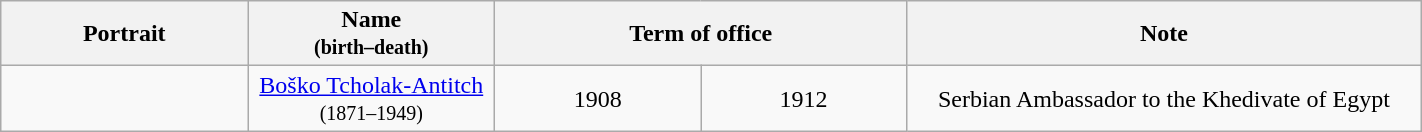<table class="wikitable" style="width:75%; text-align:center;">
<tr>
<th colspan="1" width=12%>Portrait</th>
<th width=12%>Name<br><small>(birth–death)</small></th>
<th colspan="2" width=20%>Term of office</th>
<th width=25%>Note</th>
</tr>
<tr>
<td></td>
<td><a href='#'>Boško Tcholak-Antitch</a><br><small>(1871–1949)</small></td>
<td>1908</td>
<td>1912</td>
<td>Serbian Ambassador to the Khedivate of Egypt</td>
</tr>
</table>
